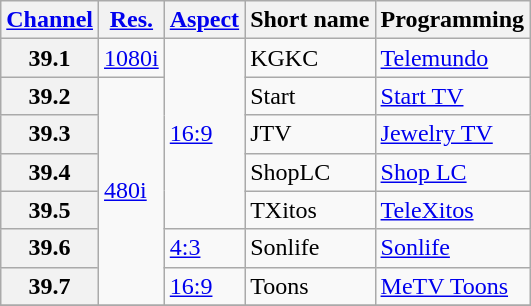<table class="wikitable">
<tr>
<th scope = "col"><a href='#'>Channel</a></th>
<th scope = "col"><a href='#'>Res.</a></th>
<th scope = "col"><a href='#'>Aspect</a></th>
<th scope = "col">Short name</th>
<th scope = "col">Programming</th>
</tr>
<tr>
<th scope = "row">39.1</th>
<td><a href='#'>1080i</a></td>
<td rowspan="5"><a href='#'>16:9</a></td>
<td>KGKC</td>
<td><a href='#'>Telemundo</a></td>
</tr>
<tr>
<th scope = "row">39.2</th>
<td rowspan="6"><a href='#'>480i</a></td>
<td>Start</td>
<td><a href='#'>Start TV</a></td>
</tr>
<tr>
<th scope = "row">39.3</th>
<td>JTV</td>
<td><a href='#'>Jewelry TV</a></td>
</tr>
<tr>
<th scope = "row">39.4</th>
<td>ShopLC</td>
<td><a href='#'>Shop LC</a></td>
</tr>
<tr>
<th scope = "row">39.5</th>
<td>TXitos</td>
<td><a href='#'>TeleXitos</a></td>
</tr>
<tr>
<th scope = "row">39.6</th>
<td><a href='#'>4:3</a></td>
<td>Sonlife</td>
<td><a href='#'>Sonlife</a></td>
</tr>
<tr>
<th scope = "row">39.7</th>
<td><a href='#'>16:9</a></td>
<td>Toons</td>
<td><a href='#'>MeTV Toons</a></td>
</tr>
<tr>
</tr>
</table>
